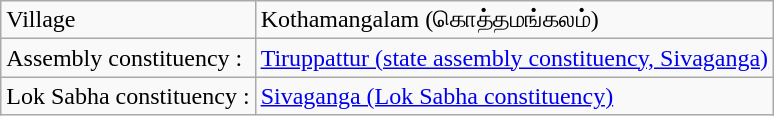<table class="wikitable">
<tr>
<td>Village</td>
<td>Kothamangalam (கொத்தமங்கலம்)</td>
</tr>
<tr>
<td>Assembly constituency :</td>
<td><a href='#'>Tiruppattur (state assembly constituency, Sivaganga)</a></td>
</tr>
<tr>
<td>Lok Sabha constituency :</td>
<td><a href='#'>Sivaganga (Lok Sabha constituency)</a></td>
</tr>
</table>
